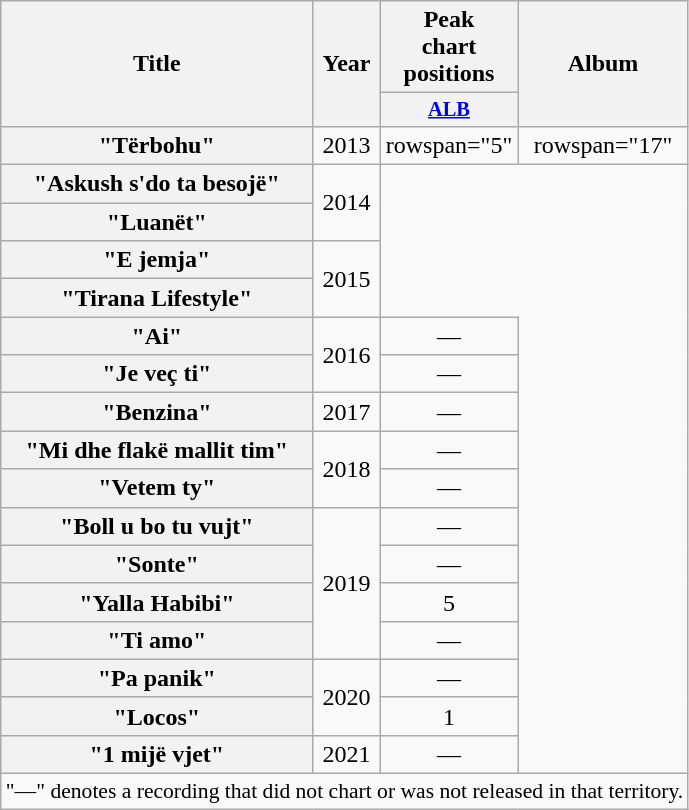<table class="wikitable plainrowheaders" style="text-align:center;">
<tr>
<th scope="col" rowspan="2">Title</th>
<th scope="col" rowspan="2">Year</th>
<th scope="col" colspan="1">Peak<br>chart<br>positions</th>
<th scope="col" rowspan="2">Album</th>
</tr>
<tr>
<th scope="col" style="width:3em;font-size:85%;"><a href='#'>ALB</a><br></th>
</tr>
<tr>
<th scope="row">"Tërbohu"</th>
<td>2013</td>
<td>rowspan="5" </td>
<td>rowspan="17" </td>
</tr>
<tr>
<th scope="row">"Askush s'do ta besojë"</th>
<td rowspan="2">2014</td>
</tr>
<tr>
<th scope="row">"Luanët"<br></th>
</tr>
<tr>
<th scope="row">"E jemja"</th>
<td rowspan="2">2015</td>
</tr>
<tr>
<th scope="row">"Tirana Lifestyle"<br></th>
</tr>
<tr>
<th scope="row">"Ai"</th>
<td rowspan="2">2016</td>
<td>—</td>
</tr>
<tr>
<th scope="row">"Je veç ti"</th>
<td>—</td>
</tr>
<tr>
<th scope="row">"Benzina"</th>
<td>2017</td>
<td>—</td>
</tr>
<tr>
<th scope="row">"Mi dhe flakë mallit tim"<br></th>
<td rowspan="2">2018</td>
<td>—</td>
</tr>
<tr>
<th scope="row">"Vetem ty"</th>
<td>—</td>
</tr>
<tr>
<th scope="row">"Boll u bo tu vujt"</th>
<td rowspan="4">2019</td>
<td>—</td>
</tr>
<tr>
<th scope="row">"Sonte"<br></th>
<td>—</td>
</tr>
<tr>
<th scope="row">"Yalla Habibi"<br></th>
<td>5</td>
</tr>
<tr>
<th scope="row">"Ti amo"</th>
<td>—</td>
</tr>
<tr>
<th scope="row">"Pa panik"</th>
<td rowspan="2">2020</td>
<td>—</td>
</tr>
<tr>
<th scope="row">"Locos"<br></th>
<td>1</td>
</tr>
<tr>
<th scope="row">"1 mijë vjet"</th>
<td rowspan="1">2021</td>
<td>—</td>
</tr>
<tr>
<td colspan="11" style="font-size:90%">"—" denotes a recording that did not chart or was not released in that territory.</td>
</tr>
</table>
